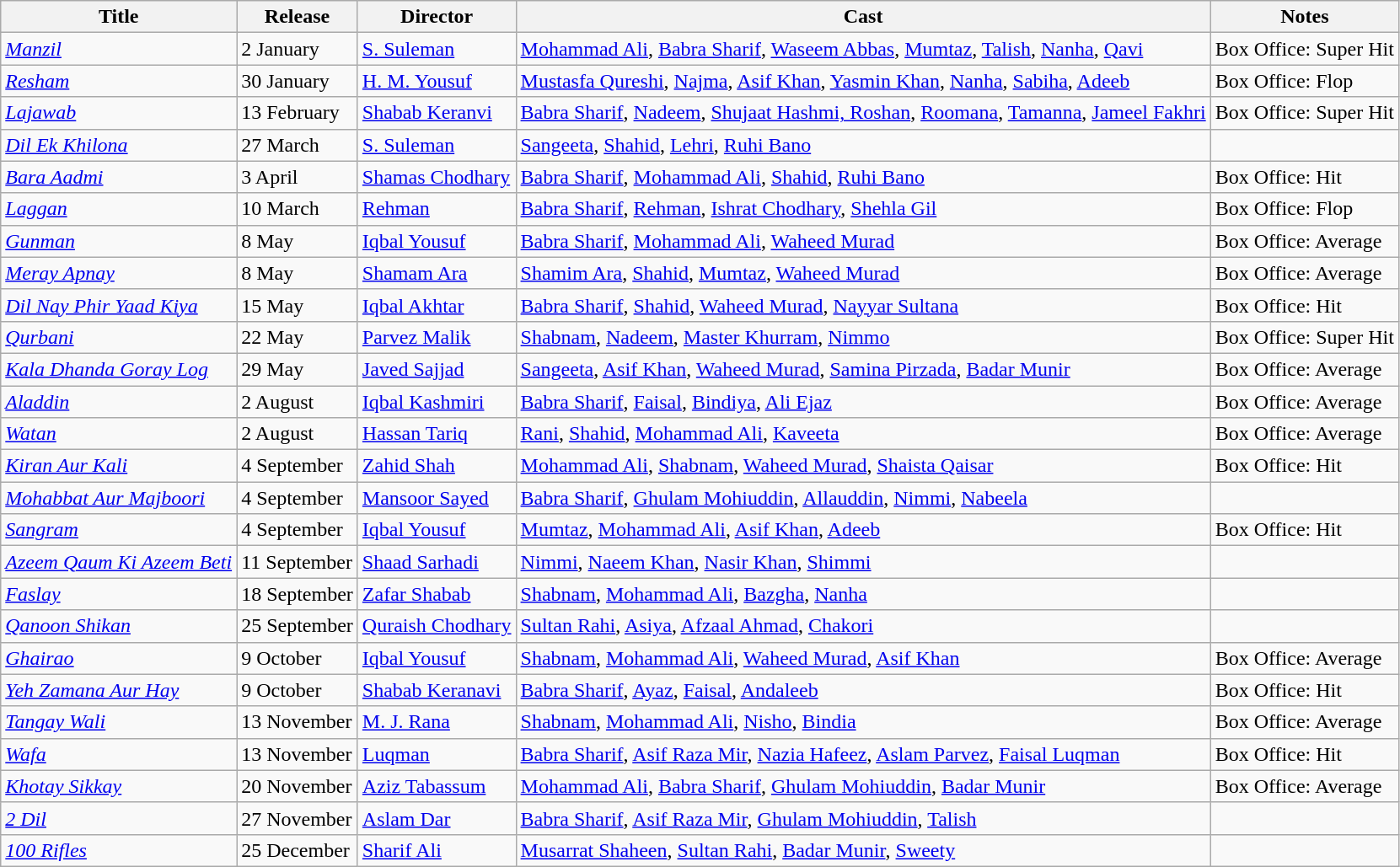<table class="wikitable">
<tr>
<th>Title</th>
<th>Release</th>
<th>Director</th>
<th>Cast</th>
<th>Notes</th>
</tr>
<tr>
<td><em><a href='#'>Manzil</a></em></td>
<td>2 January</td>
<td><a href='#'>S. Suleman</a></td>
<td><a href='#'>Mohammad Ali</a>, <a href='#'>Babra Sharif</a>, <a href='#'>Waseem Abbas</a>, <a href='#'>Mumtaz</a>, <a href='#'>Talish</a>, <a href='#'>Nanha</a>, <a href='#'>Qavi</a></td>
<td>Box Office: Super Hit</td>
</tr>
<tr>
<td><em><a href='#'>Resham</a></em></td>
<td>30 January</td>
<td><a href='#'>H. M. Yousuf</a></td>
<td><a href='#'>Mustasfa Qureshi</a>, <a href='#'>Najma</a>, <a href='#'>Asif Khan</a>, <a href='#'>Yasmin Khan</a>, <a href='#'>Nanha</a>, <a href='#'>Sabiha</a>, <a href='#'>Adeeb</a></td>
<td>Box Office: Flop</td>
</tr>
<tr>
<td><em><a href='#'>Lajawab</a></em></td>
<td>13 February</td>
<td><a href='#'>Shabab Keranvi</a></td>
<td><a href='#'>Babra Sharif</a>, <a href='#'>Nadeem</a>, <a href='#'>Shujaat Hashmi, Roshan</a>, <a href='#'>Roomana</a>, <a href='#'>Tamanna</a>, <a href='#'>Jameel Fakhri</a></td>
<td>Box Office: Super Hit</td>
</tr>
<tr>
<td><em><a href='#'>Dil Ek Khilona</a></em></td>
<td>27 March</td>
<td><a href='#'>S. Suleman</a></td>
<td><a href='#'>Sangeeta</a>, <a href='#'>Shahid</a>, <a href='#'>Lehri</a>, <a href='#'>Ruhi Bano</a></td>
<td></td>
</tr>
<tr>
<td><em><a href='#'>Bara Aadmi</a></em></td>
<td>3 April</td>
<td><a href='#'>Shamas Chodhary</a></td>
<td><a href='#'>Babra Sharif</a>, <a href='#'>Mohammad Ali</a>, <a href='#'>Shahid</a>, <a href='#'>Ruhi Bano</a></td>
<td>Box Office: Hit</td>
</tr>
<tr>
<td><em><a href='#'>Laggan</a></em></td>
<td>10 March</td>
<td><a href='#'>Rehman</a></td>
<td><a href='#'>Babra Sharif</a>, <a href='#'>Rehman</a>, <a href='#'>Ishrat Chodhary</a>, <a href='#'>Shehla Gil</a></td>
<td>Box Office: Flop</td>
</tr>
<tr>
<td><em><a href='#'>Gunman</a></em></td>
<td>8 May</td>
<td><a href='#'>Iqbal Yousuf</a></td>
<td><a href='#'>Babra Sharif</a>, <a href='#'>Mohammad Ali</a>, <a href='#'>Waheed Murad</a></td>
<td>Box Office: Average</td>
</tr>
<tr>
<td><em><a href='#'>Meray Apnay</a></em></td>
<td>8 May</td>
<td><a href='#'>Shamam Ara</a></td>
<td><a href='#'>Shamim Ara</a>, <a href='#'>Shahid</a>, <a href='#'>Mumtaz</a>, <a href='#'>Waheed Murad</a></td>
<td>Box Office: Average</td>
</tr>
<tr>
<td><em><a href='#'>Dil Nay Phir Yaad Kiya</a></em></td>
<td>15 May</td>
<td><a href='#'>Iqbal Akhtar</a></td>
<td><a href='#'>Babra Sharif</a>, <a href='#'>Shahid</a>, <a href='#'>Waheed Murad</a>, <a href='#'>Nayyar Sultana</a></td>
<td>Box Office: Hit</td>
</tr>
<tr>
<td><em><a href='#'>Qurbani</a></em></td>
<td>22 May</td>
<td><a href='#'>Parvez Malik</a></td>
<td><a href='#'>Shabnam</a>, <a href='#'>Nadeem</a>, <a href='#'>Master Khurram</a>, <a href='#'>Nimmo</a></td>
<td>Box Office: Super Hit</td>
</tr>
<tr>
<td><em><a href='#'>Kala Dhanda Goray Log</a></em></td>
<td>29 May</td>
<td><a href='#'>Javed Sajjad</a></td>
<td><a href='#'>Sangeeta</a>, <a href='#'>Asif Khan</a>, <a href='#'>Waheed Murad</a>, <a href='#'>Samina Pirzada</a>, <a href='#'>Badar Munir</a></td>
<td>Box Office: Average</td>
</tr>
<tr>
<td><em><a href='#'>Aladdin</a></em></td>
<td>2 August</td>
<td><a href='#'>Iqbal Kashmiri</a></td>
<td><a href='#'>Babra Sharif</a>, <a href='#'>Faisal</a>, <a href='#'>Bindiya</a>, <a href='#'>Ali Ejaz</a></td>
<td>Box Office: Average</td>
</tr>
<tr>
<td><em><a href='#'>Watan</a></em></td>
<td>2 August</td>
<td><a href='#'>Hassan Tariq</a></td>
<td><a href='#'>Rani</a>, <a href='#'>Shahid</a>, <a href='#'>Mohammad Ali</a>, <a href='#'>Kaveeta</a></td>
<td>Box Office: Average</td>
</tr>
<tr>
<td><em><a href='#'>Kiran Aur Kali</a></em></td>
<td>4 September</td>
<td><a href='#'>Zahid Shah</a></td>
<td><a href='#'>Mohammad Ali</a>, <a href='#'>Shabnam</a>, <a href='#'>Waheed Murad</a>, <a href='#'>Shaista Qaisar</a></td>
<td>Box Office: Hit</td>
</tr>
<tr>
<td><em><a href='#'>Mohabbat Aur Majboori</a></em></td>
<td>4 September</td>
<td><a href='#'>Mansoor Sayed</a></td>
<td><a href='#'>Babra Sharif</a>, <a href='#'>Ghulam Mohiuddin</a>, <a href='#'>Allauddin</a>, <a href='#'>Nimmi</a>, <a href='#'>Nabeela</a></td>
<td></td>
</tr>
<tr>
<td><em><a href='#'>Sangram</a></em></td>
<td>4 September</td>
<td><a href='#'>Iqbal Yousuf</a></td>
<td><a href='#'>Mumtaz</a>, <a href='#'>Mohammad Ali</a>, <a href='#'>Asif Khan</a>, <a href='#'>Adeeb</a></td>
<td>Box Office: Hit</td>
</tr>
<tr>
<td><em><a href='#'>Azeem Qaum Ki Azeem Beti</a></em></td>
<td>11 September</td>
<td><a href='#'>Shaad Sarhadi</a></td>
<td><a href='#'>Nimmi</a>, <a href='#'>Naeem Khan</a>, <a href='#'>Nasir Khan</a>, <a href='#'>Shimmi</a></td>
<td></td>
</tr>
<tr>
<td><em><a href='#'>Faslay</a></em></td>
<td>18 September</td>
<td><a href='#'>Zafar Shabab</a></td>
<td><a href='#'>Shabnam</a>, <a href='#'>Mohammad Ali</a>, <a href='#'>Bazgha</a>, <a href='#'>Nanha</a></td>
<td></td>
</tr>
<tr>
<td><em><a href='#'>Qanoon Shikan</a></em></td>
<td>25 September</td>
<td><a href='#'>Quraish Chodhary</a></td>
<td><a href='#'>Sultan Rahi</a>, <a href='#'>Asiya</a>, <a href='#'>Afzaal Ahmad</a>, <a href='#'>Chakori</a></td>
<td></td>
</tr>
<tr>
<td><em><a href='#'>Ghairao</a></em></td>
<td>9 October</td>
<td><a href='#'>Iqbal Yousuf</a></td>
<td><a href='#'>Shabnam</a>, <a href='#'>Mohammad Ali</a>, <a href='#'>Waheed Murad</a>, <a href='#'>Asif Khan</a></td>
<td>Box Office: Average</td>
</tr>
<tr>
<td><em><a href='#'>Yeh Zamana Aur Hay</a></em></td>
<td>9 October</td>
<td><a href='#'>Shabab Keranavi</a></td>
<td><a href='#'>Babra Sharif</a>, <a href='#'>Ayaz</a>, <a href='#'>Faisal</a>, <a href='#'>Andaleeb</a></td>
<td>Box Office: Hit</td>
</tr>
<tr>
<td><em><a href='#'>Tangay Wali</a></em></td>
<td>13 November</td>
<td><a href='#'>M. J. Rana</a></td>
<td><a href='#'>Shabnam</a>, <a href='#'>Mohammad Ali</a>, <a href='#'>Nisho</a>, <a href='#'>Bindia</a></td>
<td>Box Office: Average</td>
</tr>
<tr>
<td><em><a href='#'>Wafa</a></em></td>
<td>13 November</td>
<td><a href='#'>Luqman</a></td>
<td><a href='#'>Babra Sharif</a>, <a href='#'>Asif Raza Mir</a>, <a href='#'>Nazia Hafeez</a>, <a href='#'>Aslam Parvez</a>, <a href='#'>Faisal Luqman</a></td>
<td>Box Office: Hit</td>
</tr>
<tr>
<td><em><a href='#'>Khotay Sikkay</a></em></td>
<td>20 November</td>
<td><a href='#'>Aziz Tabassum</a></td>
<td><a href='#'>Mohammad Ali</a>, <a href='#'>Babra Sharif</a>, <a href='#'>Ghulam Mohiuddin</a>, <a href='#'>Badar Munir</a></td>
<td>Box Office: Average</td>
</tr>
<tr>
<td><em><a href='#'>2 Dil</a></em></td>
<td>27 November</td>
<td><a href='#'>Aslam Dar</a></td>
<td><a href='#'>Babra Sharif</a>, <a href='#'>Asif Raza Mir</a>, <a href='#'>Ghulam Mohiuddin</a>, <a href='#'>Talish</a></td>
<td></td>
</tr>
<tr>
<td><em><a href='#'>100 Rifles</a></em></td>
<td>25 December</td>
<td><a href='#'>Sharif Ali</a></td>
<td><a href='#'>Musarrat Shaheen</a>, <a href='#'>Sultan Rahi</a>, <a href='#'>Badar Munir</a>, <a href='#'>Sweety</a></td>
<td></td>
</tr>
</table>
